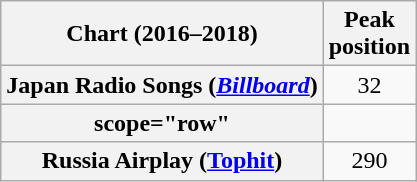<table class="wikitable sortable plainrowheaders">
<tr>
<th scope="col">Chart (2016–2018)</th>
<th scope="col">Peak<br>position</th>
</tr>
<tr>
<th scope="row">Japan Radio Songs (<a href='#'><em>Billboard</em></a>)</th>
<td align=center>32</td>
</tr>
<tr>
<th>scope="row" </th>
</tr>
<tr>
<th scope="row">Russia Airplay (<a href='#'>Tophit</a>)</th>
<td align=center>290</td>
</tr>
</table>
